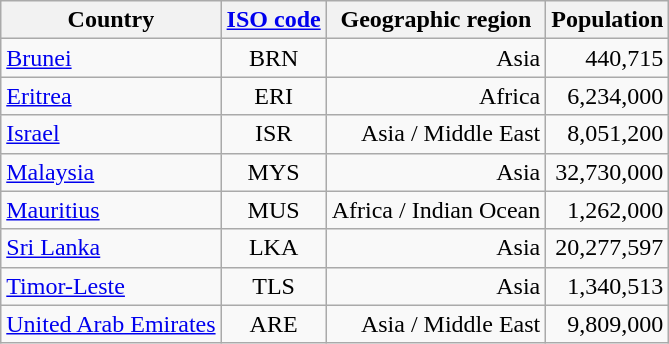<table class="wikitable sortable static-row-numbers" style="text-align:right;">
<tr>
<th>Country</th>
<th><a href='#'>ISO code</a></th>
<th>Geographic region</th>
<th>Population</th>
</tr>
<tr>
<td style=text-align:left><a href='#'>Brunei</a></td>
<td style=text-align:center>BRN</td>
<td>Asia</td>
<td style="text-align:right;">440,715</td>
</tr>
<tr>
<td style=text-align:left><a href='#'>Eritrea</a></td>
<td style=text-align:center>ERI</td>
<td>Africa</td>
<td style="text-align:right;">6,234,000</td>
</tr>
<tr>
<td style=text-align:left><a href='#'>Israel</a></td>
<td style=text-align:center>ISR</td>
<td>Asia / Middle East</td>
<td style="text-align:right;">8,051,200</td>
</tr>
<tr>
<td style=text-align:left><a href='#'>Malaysia</a></td>
<td style=text-align:center>MYS</td>
<td>Asia</td>
<td style="text-align:right;">32,730,000</td>
</tr>
<tr>
<td style=text-align:left><a href='#'>Mauritius</a></td>
<td style=text-align:center>MUS</td>
<td>Africa / Indian Ocean</td>
<td style="text-align:right;">1,262,000</td>
</tr>
<tr>
<td style=text-align:left><a href='#'>Sri Lanka</a></td>
<td style=text-align:center>LKA</td>
<td>Asia</td>
<td style="text-align:right;">20,277,597</td>
</tr>
<tr>
<td style=text-align:left><a href='#'>Timor-Leste</a></td>
<td style=text-align:center>TLS</td>
<td>Asia</td>
<td style="text-align:right;">1,340,513</td>
</tr>
<tr>
<td style=text-align:left><a href='#'>United Arab Emirates</a></td>
<td style=text-align:center>ARE</td>
<td>Asia / Middle East</td>
<td style="text-align:right;">9,809,000</td>
</tr>
</table>
